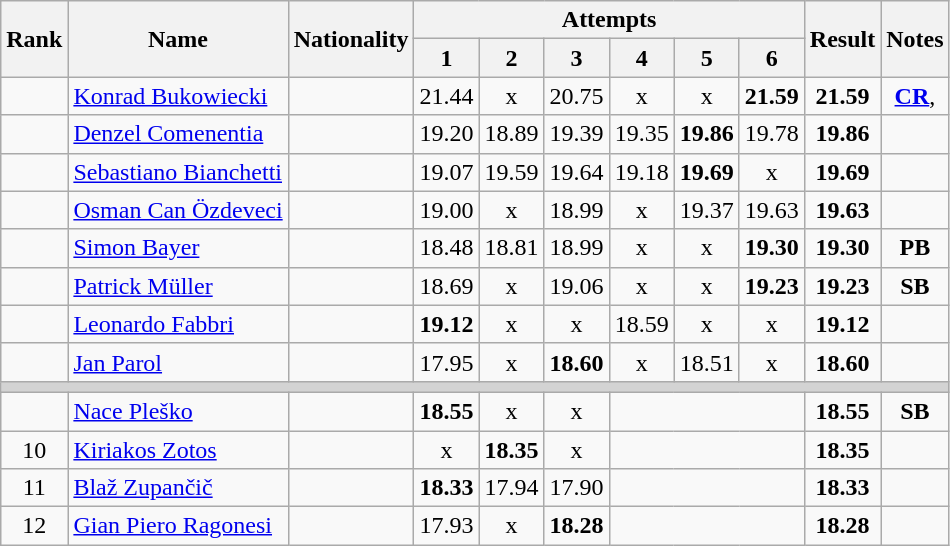<table class="wikitable sortable" style="text-align:center">
<tr>
<th rowspan=2>Rank</th>
<th rowspan=2>Name</th>
<th rowspan=2>Nationality</th>
<th colspan=6>Attempts</th>
<th rowspan=2>Result</th>
<th rowspan=2>Notes</th>
</tr>
<tr>
<th>1</th>
<th>2</th>
<th>3</th>
<th>4</th>
<th>5</th>
<th>6</th>
</tr>
<tr>
<td></td>
<td align=left><a href='#'>Konrad Bukowiecki</a></td>
<td align=left></td>
<td>21.44</td>
<td>x</td>
<td>20.75</td>
<td>x</td>
<td>x</td>
<td><strong>21.59</strong></td>
<td><strong>21.59</strong></td>
<td><strong><a href='#'>CR</a></strong>, <strong></strong></td>
</tr>
<tr>
<td></td>
<td align=left><a href='#'>Denzel Comenentia</a></td>
<td align=left></td>
<td>19.20</td>
<td>18.89</td>
<td>19.39</td>
<td>19.35</td>
<td><strong>19.86</strong></td>
<td>19.78</td>
<td><strong>19.86</strong></td>
<td></td>
</tr>
<tr>
<td></td>
<td align=left><a href='#'>Sebastiano Bianchetti</a></td>
<td align=left></td>
<td>19.07</td>
<td>19.59</td>
<td>19.64</td>
<td>19.18</td>
<td><strong>19.69</strong></td>
<td>x</td>
<td><strong>19.69</strong></td>
<td></td>
</tr>
<tr>
<td></td>
<td align=left><a href='#'>Osman Can Özdeveci</a></td>
<td align=left></td>
<td>19.00</td>
<td>x</td>
<td>18.99</td>
<td>x</td>
<td>19.37</td>
<td>19.63</td>
<td><strong>19.63</strong></td>
<td></td>
</tr>
<tr>
<td></td>
<td align=left><a href='#'>Simon Bayer</a></td>
<td align=left></td>
<td>18.48</td>
<td>18.81</td>
<td>18.99</td>
<td>x</td>
<td>x</td>
<td><strong>19.30</strong></td>
<td><strong>19.30</strong></td>
<td><strong>PB</strong></td>
</tr>
<tr>
<td></td>
<td align=left><a href='#'>Patrick Müller</a></td>
<td align=left></td>
<td>18.69</td>
<td>x</td>
<td>19.06</td>
<td>x</td>
<td>x</td>
<td><strong>19.23</strong></td>
<td><strong>19.23</strong></td>
<td><strong>SB</strong></td>
</tr>
<tr>
<td></td>
<td align=left><a href='#'>Leonardo Fabbri</a></td>
<td align=left></td>
<td><strong>19.12</strong></td>
<td>x</td>
<td>x</td>
<td>18.59</td>
<td>x</td>
<td>x</td>
<td><strong>19.12</strong></td>
<td></td>
</tr>
<tr>
<td></td>
<td align=left><a href='#'>Jan Parol</a></td>
<td align=left></td>
<td>17.95</td>
<td>x</td>
<td><strong>18.60</strong></td>
<td>x</td>
<td>18.51</td>
<td>x</td>
<td><strong>18.60</strong></td>
<td></td>
</tr>
<tr>
<td colspan=11 bgcolor=lightgray></td>
</tr>
<tr>
<td></td>
<td align=left><a href='#'>Nace Pleško</a></td>
<td align=left></td>
<td><strong>18.55</strong></td>
<td>x</td>
<td>x</td>
<td colspan=3></td>
<td><strong>18.55</strong></td>
<td><strong>SB</strong></td>
</tr>
<tr>
<td>10</td>
<td align=left><a href='#'>Kiriakos Zotos</a></td>
<td align=left></td>
<td>x</td>
<td><strong>18.35</strong></td>
<td>x</td>
<td colspan=3></td>
<td><strong>18.35</strong></td>
<td></td>
</tr>
<tr>
<td>11</td>
<td align=left><a href='#'>Blaž Zupančič</a></td>
<td align=left></td>
<td><strong>18.33</strong></td>
<td>17.94</td>
<td>17.90</td>
<td colspan=3></td>
<td><strong>18.33</strong></td>
<td></td>
</tr>
<tr>
<td>12</td>
<td align=left><a href='#'>Gian Piero Ragonesi</a></td>
<td align=left></td>
<td>17.93</td>
<td>x</td>
<td><strong>18.28</strong></td>
<td colspan=3></td>
<td><strong>18.28</strong></td>
<td></td>
</tr>
</table>
